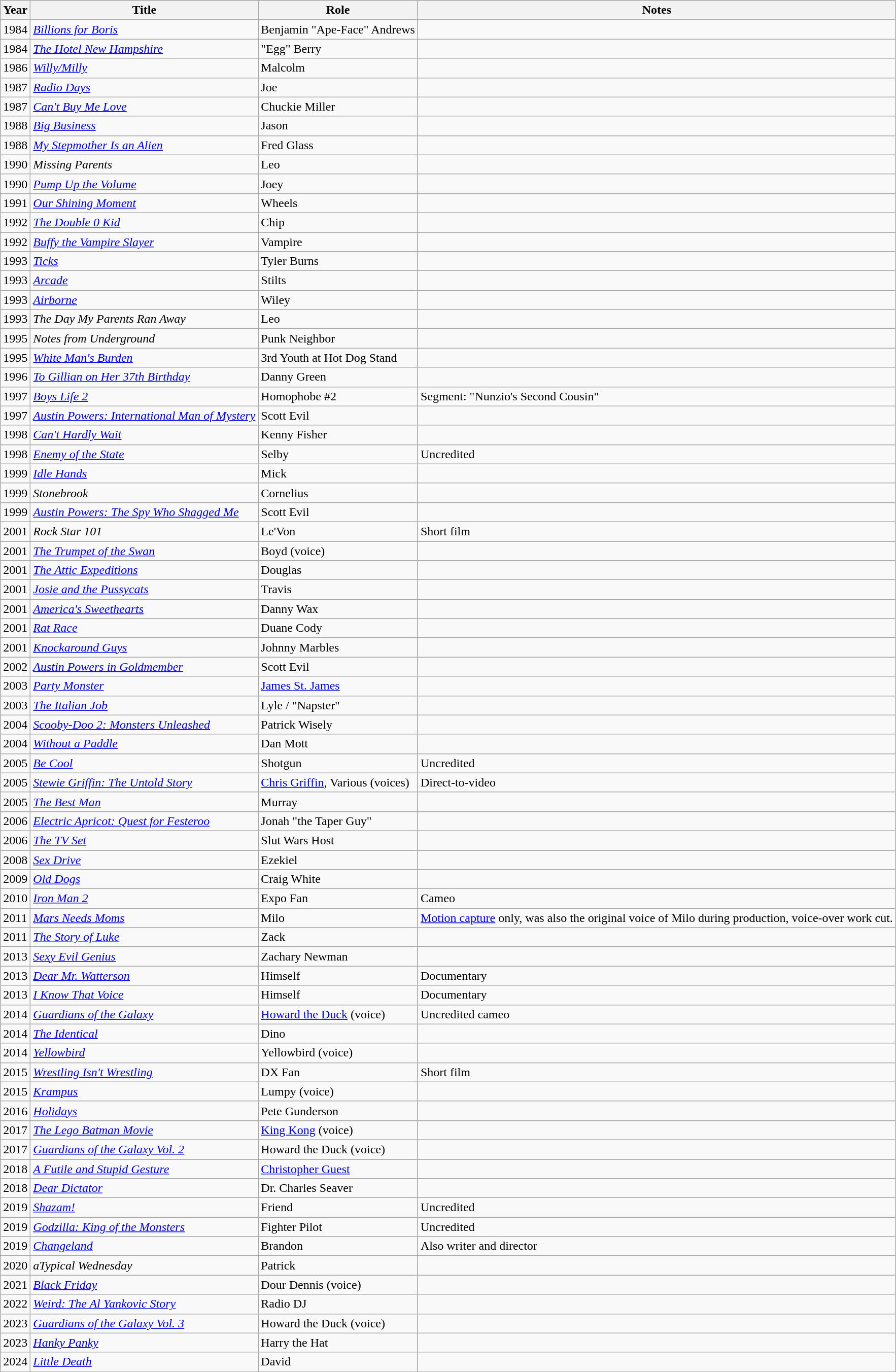<table class="wikitable sortable">
<tr>
<th>Year</th>
<th>Title</th>
<th>Role</th>
<th>Notes</th>
</tr>
<tr>
<td>1984</td>
<td><em><a href='#'>Billions for Boris</a></em></td>
<td>Benjamin "Ape-Face" Andrews</td>
<td></td>
</tr>
<tr>
<td>1984</td>
<td><em><a href='#'>The Hotel New Hampshire</a></em></td>
<td>"Egg" Berry</td>
<td></td>
</tr>
<tr>
<td>1986</td>
<td><em><a href='#'>Willy/Milly</a></em></td>
<td>Malcolm</td>
<td></td>
</tr>
<tr>
<td>1987</td>
<td><em><a href='#'>Radio Days</a></em></td>
<td>Joe</td>
<td></td>
</tr>
<tr>
<td>1987</td>
<td><em><a href='#'>Can't Buy Me Love</a></em></td>
<td>Chuckie Miller</td>
<td></td>
</tr>
<tr>
<td>1988</td>
<td><em><a href='#'>Big Business</a></em></td>
<td>Jason</td>
<td></td>
</tr>
<tr>
<td>1988</td>
<td><em><a href='#'>My Stepmother Is an Alien</a></em></td>
<td>Fred Glass</td>
<td></td>
</tr>
<tr>
<td>1990</td>
<td><em>Missing Parents</em></td>
<td>Leo</td>
<td></td>
</tr>
<tr>
<td>1990</td>
<td><em><a href='#'>Pump Up the Volume</a></em></td>
<td>Joey</td>
<td></td>
</tr>
<tr>
<td>1991</td>
<td><em><a href='#'>Our Shining Moment</a></em></td>
<td>Wheels</td>
<td></td>
</tr>
<tr>
<td>1992</td>
<td><em><a href='#'>The Double 0 Kid</a></em></td>
<td>Chip</td>
<td></td>
</tr>
<tr>
<td>1992</td>
<td><em><a href='#'>Buffy the Vampire Slayer</a></em></td>
<td>Vampire</td>
<td></td>
</tr>
<tr>
<td>1993</td>
<td><em><a href='#'>Ticks</a></em></td>
<td>Tyler Burns</td>
<td></td>
</tr>
<tr>
<td>1993</td>
<td><em><a href='#'>Arcade</a></em></td>
<td>Stilts</td>
<td></td>
</tr>
<tr>
<td>1993</td>
<td><em><a href='#'>Airborne</a></em></td>
<td>Wiley</td>
<td></td>
</tr>
<tr>
<td>1993</td>
<td><em>The Day My Parents Ran Away</em></td>
<td>Leo</td>
<td></td>
</tr>
<tr>
<td>1995</td>
<td><em>Notes from Underground</em></td>
<td>Punk Neighbor</td>
<td></td>
</tr>
<tr>
<td>1995</td>
<td><em><a href='#'>White Man's Burden</a></em></td>
<td>3rd Youth at Hot Dog Stand</td>
<td></td>
</tr>
<tr>
<td>1996</td>
<td><em><a href='#'>To Gillian on Her 37th Birthday</a></em></td>
<td>Danny Green</td>
<td></td>
</tr>
<tr>
<td>1997</td>
<td><em><a href='#'>Boys Life 2</a></em></td>
<td>Homophobe #2</td>
<td>Segment: "Nunzio's Second Cousin"</td>
</tr>
<tr>
<td>1997</td>
<td><em><a href='#'>Austin Powers: International Man of Mystery</a></em></td>
<td>Scott Evil</td>
<td></td>
</tr>
<tr>
<td>1998</td>
<td><em><a href='#'>Can't Hardly Wait</a></em></td>
<td>Kenny Fisher</td>
<td></td>
</tr>
<tr>
<td>1998</td>
<td><em><a href='#'>Enemy of the State</a></em></td>
<td>Selby</td>
<td>Uncredited</td>
</tr>
<tr>
<td>1999</td>
<td><em><a href='#'>Idle Hands</a></em></td>
<td>Mick</td>
<td></td>
</tr>
<tr>
<td>1999</td>
<td><em>Stonebrook</em></td>
<td>Cornelius</td>
<td></td>
</tr>
<tr>
<td>1999</td>
<td><em><a href='#'>Austin Powers: The Spy Who Shagged Me</a></em></td>
<td>Scott Evil</td>
<td></td>
</tr>
<tr>
<td>2001</td>
<td><em>Rock Star 101</em></td>
<td>Le'Von</td>
<td>Short film</td>
</tr>
<tr>
<td>2001</td>
<td><em><a href='#'>The Trumpet of the Swan</a></em></td>
<td>Boyd (voice)</td>
<td></td>
</tr>
<tr>
<td>2001</td>
<td><em><a href='#'>The Attic Expeditions</a></em></td>
<td>Douglas</td>
<td></td>
</tr>
<tr>
<td>2001</td>
<td><em><a href='#'>Josie and the Pussycats</a></em></td>
<td>Travis</td>
<td></td>
</tr>
<tr>
<td>2001</td>
<td><em><a href='#'>America's Sweethearts</a></em></td>
<td>Danny Wax</td>
<td></td>
</tr>
<tr>
<td>2001</td>
<td><em><a href='#'>Rat Race</a></em></td>
<td>Duane Cody</td>
<td></td>
</tr>
<tr>
<td>2001</td>
<td><em><a href='#'>Knockaround Guys</a></em></td>
<td>Johnny Marbles</td>
<td></td>
</tr>
<tr>
<td>2002</td>
<td><em><a href='#'>Austin Powers in Goldmember</a></em></td>
<td>Scott Evil</td>
<td></td>
</tr>
<tr>
<td>2003</td>
<td><em><a href='#'>Party Monster</a></em></td>
<td><a href='#'>James St. James</a></td>
<td></td>
</tr>
<tr>
<td>2003</td>
<td><em><a href='#'>The Italian Job</a></em></td>
<td>Lyle / "Napster"</td>
<td></td>
</tr>
<tr>
<td>2004</td>
<td><em><a href='#'>Scooby-Doo 2: Monsters Unleashed</a></em></td>
<td>Patrick Wisely</td>
<td></td>
</tr>
<tr>
<td>2004</td>
<td><em><a href='#'>Without a Paddle</a></em></td>
<td>Dan Mott</td>
<td></td>
</tr>
<tr>
<td>2005</td>
<td><em><a href='#'>Be Cool</a></em></td>
<td>Shotgun</td>
<td>Uncredited</td>
</tr>
<tr>
<td>2005</td>
<td><em><a href='#'>Stewie Griffin: The Untold Story</a></em></td>
<td><a href='#'>Chris Griffin</a>, Various (voices)</td>
<td>Direct-to-video</td>
</tr>
<tr>
<td>2005</td>
<td><em><a href='#'>The Best Man</a></em></td>
<td>Murray</td>
<td></td>
</tr>
<tr>
<td>2006</td>
<td><em><a href='#'>Electric Apricot: Quest for Festeroo</a></em></td>
<td>Jonah "the Taper Guy"</td>
<td></td>
</tr>
<tr>
<td>2006</td>
<td><em><a href='#'>The TV Set</a></em></td>
<td>Slut Wars Host</td>
<td></td>
</tr>
<tr>
<td>2008</td>
<td><em><a href='#'>Sex Drive</a></em></td>
<td>Ezekiel</td>
<td></td>
</tr>
<tr>
<td>2009</td>
<td><em><a href='#'>Old Dogs</a></em></td>
<td>Craig White</td>
<td></td>
</tr>
<tr>
<td>2010</td>
<td><em><a href='#'>Iron Man 2</a></em></td>
<td>Expo Fan</td>
<td>Cameo</td>
</tr>
<tr>
<td>2011</td>
<td><em><a href='#'>Mars Needs Moms</a></em></td>
<td>Milo</td>
<td><a href='#'>Motion capture</a> only, was also the original voice of Milo during production, voice-over work cut.</td>
</tr>
<tr>
<td>2011</td>
<td><em><a href='#'>The Story of Luke</a></em></td>
<td>Zack</td>
<td></td>
</tr>
<tr>
<td>2013</td>
<td><em><a href='#'>Sexy Evil Genius</a></em></td>
<td>Zachary Newman</td>
<td></td>
</tr>
<tr>
<td>2013</td>
<td><em><a href='#'>Dear Mr. Watterson</a></em></td>
<td>Himself</td>
<td>Documentary</td>
</tr>
<tr>
<td>2013</td>
<td><em><a href='#'>I Know That Voice</a></em></td>
<td>Himself</td>
<td>Documentary</td>
</tr>
<tr>
<td>2014</td>
<td><em><a href='#'>Guardians of the Galaxy</a></em></td>
<td><a href='#'>Howard the Duck</a> (voice)</td>
<td>Uncredited cameo</td>
</tr>
<tr>
<td>2014</td>
<td><em><a href='#'>The Identical</a></em></td>
<td>Dino</td>
<td></td>
</tr>
<tr>
<td>2014</td>
<td><em><a href='#'>Yellowbird</a></em></td>
<td>Yellowbird (voice)</td>
<td></td>
</tr>
<tr>
<td>2015</td>
<td><em><a href='#'>Wrestling Isn't Wrestling</a></em></td>
<td>DX Fan</td>
<td>Short film</td>
</tr>
<tr>
<td>2015</td>
<td><em><a href='#'>Krampus</a></em></td>
<td>Lumpy (voice)</td>
<td></td>
</tr>
<tr>
<td>2016</td>
<td><em><a href='#'>Holidays</a></em></td>
<td>Pete Gunderson</td>
<td></td>
</tr>
<tr>
<td>2017</td>
<td><em><a href='#'>The Lego Batman Movie</a></em></td>
<td><a href='#'>King Kong</a> (voice)</td>
<td></td>
</tr>
<tr>
<td>2017</td>
<td><em><a href='#'>Guardians of the Galaxy Vol. 2</a></em></td>
<td>Howard the Duck (voice)</td>
<td></td>
</tr>
<tr>
<td>2018</td>
<td><em><a href='#'>A Futile and Stupid Gesture</a></em></td>
<td><a href='#'>Christopher Guest</a></td>
<td></td>
</tr>
<tr>
<td>2018</td>
<td><em><a href='#'>Dear Dictator</a></em></td>
<td>Dr. Charles Seaver</td>
<td></td>
</tr>
<tr>
<td>2019</td>
<td><em><a href='#'>Shazam!</a></em></td>
<td>Friend</td>
<td>Uncredited</td>
</tr>
<tr>
<td>2019</td>
<td><em><a href='#'>Godzilla: King of the Monsters</a></em></td>
<td>Fighter Pilot</td>
<td>Uncredited</td>
</tr>
<tr>
<td>2019</td>
<td><em><a href='#'>Changeland</a></em></td>
<td>Brandon</td>
<td>Also writer and director</td>
</tr>
<tr>
<td>2020</td>
<td><em>aTypical Wednesday</em></td>
<td>Patrick</td>
<td></td>
</tr>
<tr>
<td>2021</td>
<td><em><a href='#'>Black Friday</a></em></td>
<td>Dour Dennis (voice)</td>
<td></td>
</tr>
<tr>
<td>2022</td>
<td><em><a href='#'>Weird: The Al Yankovic Story</a></em></td>
<td>Radio DJ</td>
<td></td>
</tr>
<tr>
<td>2023</td>
<td><em><a href='#'>Guardians of the Galaxy Vol. 3</a></em></td>
<td>Howard the Duck (voice)</td>
<td></td>
</tr>
<tr>
<td>2023</td>
<td><em><a href='#'>Hanky Panky</a></em></td>
<td>Harry the Hat</td>
<td></td>
</tr>
<tr>
<td>2024</td>
<td><em><a href='#'>Little Death</a></em></td>
<td>David</td>
<td></td>
</tr>
</table>
